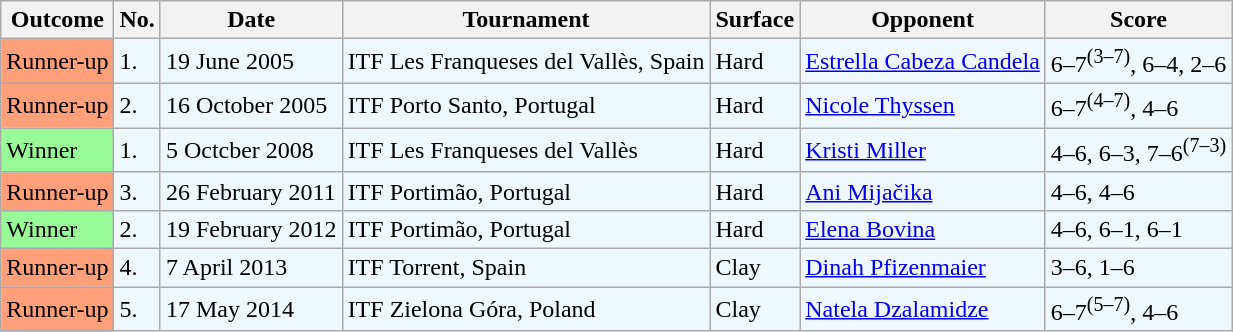<table class="sortable wikitable">
<tr>
<th>Outcome</th>
<th>No.</th>
<th>Date</th>
<th>Tournament</th>
<th>Surface</th>
<th>Opponent</th>
<th class="unsortable">Score</th>
</tr>
<tr style="background:#f0f8ff;">
<td style="background:#ffa07a;">Runner-up</td>
<td>1.</td>
<td>19 June 2005</td>
<td>ITF Les Franqueses del Vallès, Spain</td>
<td>Hard</td>
<td> <a href='#'>Estrella Cabeza Candela</a></td>
<td>6–7<sup>(3–7)</sup>, 6–4, 2–6</td>
</tr>
<tr style="background:#f0f8ff;">
<td style="background:#ffa07a;">Runner-up</td>
<td>2.</td>
<td>16 October 2005</td>
<td>ITF Porto Santo, Portugal</td>
<td>Hard</td>
<td> <a href='#'>Nicole Thyssen</a></td>
<td>6–7<sup>(4–7)</sup>, 4–6</td>
</tr>
<tr style="background:#f0f8ff;">
<td style="background:#98fb98;">Winner</td>
<td>1.</td>
<td>5 Octcber 2008</td>
<td>ITF Les Franqueses del Vallès</td>
<td>Hard</td>
<td> <a href='#'>Kristi Miller</a></td>
<td>4–6, 6–3, 7–6<sup>(7–3)</sup></td>
</tr>
<tr style="background:#f0f8ff;">
<td style="background:#ffa07a;">Runner-up</td>
<td>3.</td>
<td>26 February 2011</td>
<td>ITF Portimão, Portugal</td>
<td>Hard</td>
<td> <a href='#'>Ani Mijačika</a></td>
<td>4–6, 4–6</td>
</tr>
<tr style="background:#f0f8ff;">
<td style="background:#98fb98;">Winner</td>
<td>2.</td>
<td>19 February 2012</td>
<td>ITF Portimão, Portugal</td>
<td>Hard</td>
<td> <a href='#'>Elena Bovina</a></td>
<td>4–6, 6–1, 6–1</td>
</tr>
<tr style="background:#f0f8ff;">
<td style="background:#ffa07a;">Runner-up</td>
<td>4.</td>
<td>7 April 2013</td>
<td>ITF Torrent, Spain</td>
<td>Clay</td>
<td> <a href='#'>Dinah Pfizenmaier</a></td>
<td>3–6, 1–6</td>
</tr>
<tr style="background:#f0f8ff;">
<td style="background:#ffa07a;">Runner-up</td>
<td>5.</td>
<td>17 May 2014</td>
<td>ITF Zielona Góra, Poland</td>
<td>Clay</td>
<td> <a href='#'>Natela Dzalamidze</a></td>
<td>6–7<sup>(5–7)</sup>, 4–6</td>
</tr>
</table>
